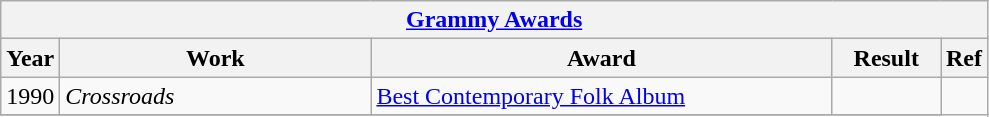<table class="wikitable">
<tr>
<th colspan="6" align="center"><a href='#'>Grammy Awards</a></th>
</tr>
<tr>
<th>Year</th>
<th style="width:200px;">Work</th>
<th style="width:300px;">Award</th>
<th width="65">Result</th>
<th width="20">Ref</th>
</tr>
<tr>
<td>1990</td>
<td><em>Crossroads</em></td>
<td><a href='#'>Best Contemporary Folk Album</a></td>
<td></td>
<td rowspan=6 align="center"></td>
</tr>
<tr>
</tr>
</table>
